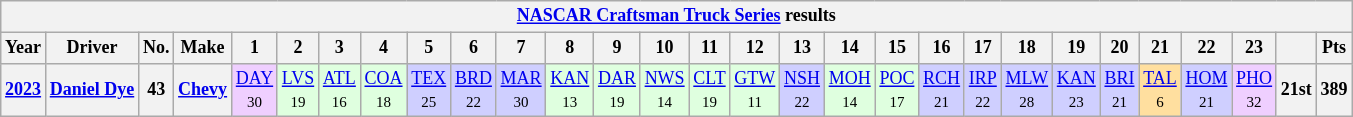<table class="wikitable mw-collapsible mw-collapsed" style="text-align:center; font-size:75%">
<tr>
<th colspan="45"><a href='#'>NASCAR Craftsman Truck Series</a> results</th>
</tr>
<tr>
<th>Year</th>
<th>Driver</th>
<th>No.</th>
<th>Make</th>
<th>1</th>
<th>2</th>
<th>3</th>
<th>4</th>
<th>5</th>
<th>6</th>
<th>7</th>
<th>8</th>
<th>9</th>
<th>10</th>
<th>11</th>
<th>12</th>
<th>13</th>
<th>14</th>
<th>15</th>
<th>16</th>
<th>17</th>
<th>18</th>
<th>19</th>
<th>20</th>
<th>21</th>
<th>22</th>
<th>23</th>
<th></th>
<th>Pts</th>
</tr>
<tr>
<th><a href='#'>2023</a></th>
<th><a href='#'>Daniel Dye</a></th>
<th>43</th>
<th><a href='#'>Chevy</a></th>
<td style="background:#EFCFFF;"><a href='#'>DAY</a><br><small>30</small></td>
<td style="background:#DFFFDF;"><a href='#'>LVS</a><br><small>19</small></td>
<td style="background:#DFFFDF;"><a href='#'>ATL</a><br><small>16</small></td>
<td style="background:#DFFFDF;"><a href='#'>COA</a><br><small>18</small></td>
<td style="background:#CFCFFF;"><a href='#'>TEX</a><br><small>25</small></td>
<td style="background:#CFCFFF;"><a href='#'>BRD</a><br><small>22</small></td>
<td style="background:#CFCFFF;"><a href='#'>MAR</a><br><small>30</small></td>
<td style="background:#DFFFDF;"><a href='#'>KAN</a><br><small>13</small></td>
<td style="background:#DFFFDF;"><a href='#'>DAR</a><br><small>19</small></td>
<td style="background:#DFFFDF;"><a href='#'>NWS</a><br><small>14</small></td>
<td style="background:#DFFFDF;"><a href='#'>CLT</a><br><small>19</small></td>
<td style="background:#DFFFDF;"><a href='#'>GTW</a><br><small>11</small></td>
<td style="background:#CFCFFF;"><a href='#'>NSH</a><br><small>22</small></td>
<td style="background:#DFFFDF;"><a href='#'>MOH</a><br><small>14</small></td>
<td style="background:#DFFFDF;"><a href='#'>POC</a><br><small>17</small></td>
<td style="background:#CFCFFF;"><a href='#'>RCH</a><br><small>21</small></td>
<td style="background:#CFCFFF;"><a href='#'>IRP</a><br><small>22</small></td>
<td style="background:#CFCFFF;"><a href='#'>MLW</a><br><small>28</small></td>
<td style="background:#CFCFFF;"><a href='#'>KAN</a><br><small>23</small></td>
<td style="background:#CFCFFF;"><a href='#'>BRI</a><br><small>21</small></td>
<td style="background:#FFDF9F;"><a href='#'>TAL</a><br><small>6</small></td>
<td style="background:#CFCFFF;"><a href='#'>HOM</a><br><small>21</small></td>
<td style="background:#EFCFFF;"><a href='#'>PHO</a><br><small>32</small></td>
<th>21st</th>
<th>389</th>
</tr>
</table>
